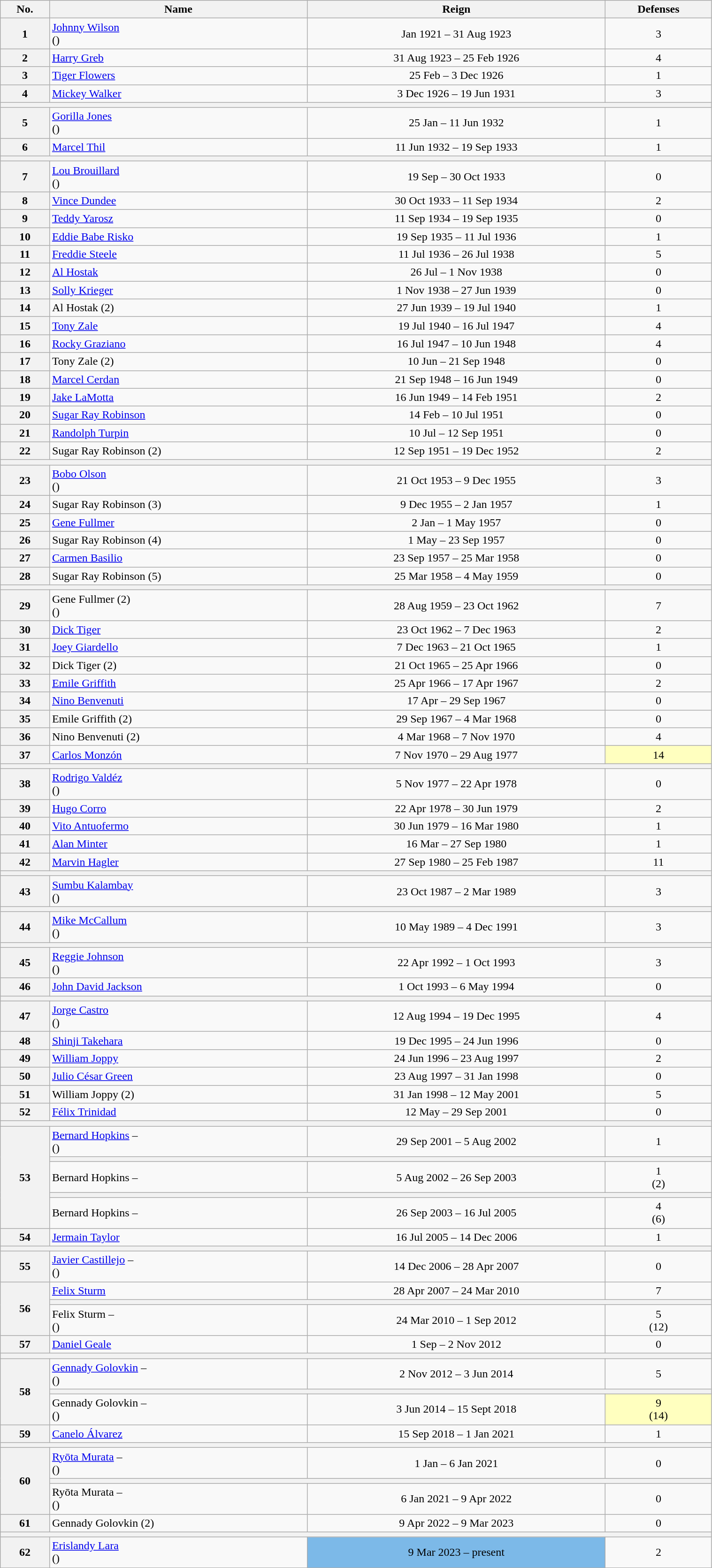<table class="wikitable sortable" style="width:80%">
<tr>
<th>No.</th>
<th>Name</th>
<th>Reign</th>
<th>Defenses</th>
</tr>
<tr align=center>
<th>1</th>
<td align=left><a href='#'>Johnny Wilson</a><br>()</td>
<td>Jan 1921 – 31 Aug 1923</td>
<td>3</td>
</tr>
<tr align=center>
<th>2</th>
<td align=left><a href='#'>Harry Greb</a></td>
<td>31 Aug 1923 – 25 Feb 1926</td>
<td>4</td>
</tr>
<tr align=center>
<th>3</th>
<td align=left><a href='#'>Tiger Flowers</a></td>
<td>25 Feb – 3 Dec 1926</td>
<td>1</td>
</tr>
<tr align=center>
<th>4</th>
<td align=left><a href='#'>Mickey Walker</a></td>
<td>3 Dec 1926 – 19 Jun 1931</td>
<td>3</td>
</tr>
<tr align=center>
<th colspan="4"></th>
</tr>
<tr align=center>
<th>5</th>
<td align=left><a href='#'>Gorilla Jones</a><br>()</td>
<td>25 Jan – 11 Jun 1932</td>
<td>1</td>
</tr>
<tr align=center>
<th>6</th>
<td align=left><a href='#'>Marcel Thil</a></td>
<td>11 Jun 1932 – 19 Sep 1933</td>
<td>1</td>
</tr>
<tr align=center>
<th colspan="4"></th>
</tr>
<tr align=center>
<th>7</th>
<td align=left><a href='#'>Lou Brouillard</a><br>()</td>
<td>19 Sep – 30 Oct 1933</td>
<td>0</td>
</tr>
<tr align=center>
<th>8</th>
<td align=left><a href='#'>Vince Dundee</a></td>
<td>30 Oct 1933 – 11 Sep 1934</td>
<td>2</td>
</tr>
<tr align=center>
<th>9</th>
<td align=left><a href='#'>Teddy Yarosz</a></td>
<td>11 Sep 1934 – 19 Sep 1935</td>
<td>0</td>
</tr>
<tr align=center>
<th>10</th>
<td align=left><a href='#'>Eddie Babe Risko</a></td>
<td>19 Sep 1935 – 11 Jul 1936</td>
<td>1</td>
</tr>
<tr align=center>
<th>11</th>
<td align=left><a href='#'>Freddie Steele</a></td>
<td>11 Jul 1936 – 26 Jul 1938</td>
<td>5</td>
</tr>
<tr align=center>
<th>12</th>
<td align=left><a href='#'>Al Hostak</a></td>
<td>26 Jul – 1 Nov 1938</td>
<td>0</td>
</tr>
<tr align=center>
<th>13</th>
<td align=left><a href='#'>Solly Krieger</a></td>
<td>1 Nov 1938 – 27 Jun 1939</td>
<td>0</td>
</tr>
<tr align=center>
<th>14</th>
<td align=left>Al Hostak (2)</td>
<td>27 Jun 1939 – 19 Jul 1940</td>
<td>1</td>
</tr>
<tr align=center>
<th>15</th>
<td align=left><a href='#'>Tony Zale</a></td>
<td>19 Jul 1940 – 16 Jul 1947</td>
<td>4</td>
</tr>
<tr align=center>
<th>16</th>
<td align=left><a href='#'>Rocky Graziano</a></td>
<td>16 Jul 1947 – 10 Jun 1948</td>
<td>4</td>
</tr>
<tr align=center>
<th>17</th>
<td align=left>Tony Zale (2)</td>
<td>10 Jun – 21 Sep 1948</td>
<td>0</td>
</tr>
<tr align=center>
<th>18</th>
<td align=left><a href='#'>Marcel Cerdan</a></td>
<td>21 Sep 1948 – 16 Jun 1949</td>
<td>0</td>
</tr>
<tr align=center>
<th>19</th>
<td align=left><a href='#'>Jake LaMotta</a></td>
<td>16 Jun 1949 – 14 Feb 1951</td>
<td>2</td>
</tr>
<tr align=center>
<th>20</th>
<td align=left><a href='#'>Sugar Ray Robinson</a></td>
<td>14 Feb – 10 Jul 1951</td>
<td>0</td>
</tr>
<tr align=center>
<th>21</th>
<td align=left><a href='#'>Randolph Turpin</a></td>
<td>10 Jul – 12 Sep 1951</td>
<td>0</td>
</tr>
<tr align=center>
<th>22</th>
<td align=left>Sugar Ray Robinson (2)</td>
<td>12 Sep 1951 – 19 Dec 1952</td>
<td>2</td>
</tr>
<tr align=center>
<th colspan="4"></th>
</tr>
<tr align=center>
<th>23</th>
<td align=left><a href='#'>Bobo Olson</a><br>()</td>
<td>21 Oct 1953 – 9 Dec 1955</td>
<td>3</td>
</tr>
<tr align=center>
<th>24</th>
<td align=left>Sugar Ray Robinson (3)</td>
<td>9 Dec 1955 – 2 Jan 1957</td>
<td>1</td>
</tr>
<tr align=center>
<th>25</th>
<td align=left><a href='#'>Gene Fullmer</a></td>
<td>2 Jan – 1 May 1957</td>
<td>0</td>
</tr>
<tr align=center>
<th>26</th>
<td align=left>Sugar Ray Robinson (4)</td>
<td>1 May – 23 Sep 1957</td>
<td>0</td>
</tr>
<tr align=center>
<th>27</th>
<td align=left><a href='#'>Carmen Basilio</a></td>
<td>23 Sep 1957 – 25 Mar 1958</td>
<td>0</td>
</tr>
<tr align=center>
<th>28</th>
<td align=left>Sugar Ray Robinson (5)</td>
<td>25 Mar 1958 – 4 May 1959</td>
<td>0</td>
</tr>
<tr align=center>
<th colspan="4"></th>
</tr>
<tr align=center>
<th>29</th>
<td align=left>Gene Fullmer (2)<br>()</td>
<td>28 Aug 1959 – 23 Oct 1962</td>
<td>7</td>
</tr>
<tr align=center>
<th>30</th>
<td align=left><a href='#'>Dick Tiger</a></td>
<td>23 Oct 1962 – 7 Dec 1963</td>
<td>2</td>
</tr>
<tr align=center>
<th>31</th>
<td align=left><a href='#'>Joey Giardello</a></td>
<td>7 Dec 1963 – 21 Oct 1965</td>
<td>1</td>
</tr>
<tr align=center>
<th>32</th>
<td align=left>Dick Tiger (2)</td>
<td>21 Oct 1965 – 25 Apr 1966</td>
<td>0</td>
</tr>
<tr align=center>
<th>33</th>
<td align=left><a href='#'>Emile Griffith</a></td>
<td>25 Apr 1966 – 17 Apr 1967</td>
<td>2</td>
</tr>
<tr align=center>
<th>34</th>
<td align=left><a href='#'>Nino Benvenuti</a></td>
<td>17 Apr – 29 Sep 1967</td>
<td>0</td>
</tr>
<tr align=center>
<th>35</th>
<td align=left>Emile Griffith (2)</td>
<td>29 Sep 1967 – 4 Mar 1968</td>
<td>0</td>
</tr>
<tr align=center>
<th>36</th>
<td align=left>Nino Benvenuti (2)</td>
<td>4 Mar 1968 – 7 Nov 1970</td>
<td>4</td>
</tr>
<tr align=center>
<th>37</th>
<td align=left><a href='#'>Carlos Monzón</a></td>
<td>7 Nov 1970 – 29 Aug 1977</td>
<td style="background:#ffffbf;">14</td>
</tr>
<tr align=center>
<th colspan="4"></th>
</tr>
<tr align=center>
<th>38</th>
<td align=left><a href='#'>Rodrigo Valdéz</a><br>()</td>
<td>5 Nov 1977 – 22 Apr 1978</td>
<td>0</td>
</tr>
<tr align=center>
<th>39</th>
<td align=left><a href='#'>Hugo Corro</a></td>
<td>22 Apr 1978 – 30 Jun 1979</td>
<td>2</td>
</tr>
<tr align=center>
<th>40</th>
<td align=left><a href='#'>Vito Antuofermo</a></td>
<td>30 Jun 1979 – 16 Mar 1980</td>
<td>1</td>
</tr>
<tr align=center>
<th>41</th>
<td align=left><a href='#'>Alan Minter</a></td>
<td>16 Mar – 27 Sep 1980</td>
<td>1</td>
</tr>
<tr align=center>
<th>42</th>
<td align=left><a href='#'>Marvin Hagler</a></td>
<td>27 Sep 1980 – 25 Feb 1987</td>
<td>11</td>
</tr>
<tr align=center>
<th colspan="4"></th>
</tr>
<tr align=center>
<th>43</th>
<td align=left><a href='#'>Sumbu Kalambay</a><br>()</td>
<td>23 Oct 1987 – 2 Mar 1989</td>
<td>3</td>
</tr>
<tr align=center>
<th colspan="4"></th>
</tr>
<tr align=center>
<th>44</th>
<td align=left><a href='#'>Mike McCallum</a><br>()</td>
<td>10 May 1989 – 4 Dec 1991</td>
<td>3</td>
</tr>
<tr align=center>
<th colspan="4"></th>
</tr>
<tr align=center>
<th>45</th>
<td align=left><a href='#'>Reggie Johnson</a><br>()</td>
<td>22 Apr 1992 – 1 Oct 1993</td>
<td>3</td>
</tr>
<tr align=center>
<th>46</th>
<td align=left><a href='#'>John David Jackson</a></td>
<td>1 Oct 1993 – 6 May 1994</td>
<td>0</td>
</tr>
<tr align=center>
<th colspan="4"></th>
</tr>
<tr align=center>
<th>47</th>
<td align=left><a href='#'>Jorge Castro</a><br>()</td>
<td>12 Aug 1994 – 19 Dec 1995</td>
<td>4</td>
</tr>
<tr align=center>
<th>48</th>
<td align=left><a href='#'>Shinji Takehara</a></td>
<td>19 Dec 1995 – 24 Jun 1996</td>
<td>0</td>
</tr>
<tr align=center>
<th>49</th>
<td align=left><a href='#'>William Joppy</a></td>
<td>24 Jun 1996 – 23 Aug 1997</td>
<td>2</td>
</tr>
<tr align=center>
<th>50</th>
<td align=left><a href='#'>Julio César Green</a></td>
<td>23 Aug 1997 – 31 Jan 1998</td>
<td>0</td>
</tr>
<tr align=center>
<th>51</th>
<td align=left>William Joppy (2)</td>
<td>31 Jan 1998 – 12 May 2001</td>
<td>5</td>
</tr>
<tr align=center>
<th>52</th>
<td align=left><a href='#'>Félix Trinidad</a></td>
<td>12 May – 29 Sep 2001</td>
<td>0</td>
</tr>
<tr align=center>
<th colspan="4"></th>
</tr>
<tr align=center>
<th rowspan=5>53</th>
<td align=left><a href='#'>Bernard Hopkins</a> – <br>()</td>
<td>29 Sep 2001 – 5 Aug 2002</td>
<td>1</td>
</tr>
<tr align=center>
<th colspan=3></th>
</tr>
<tr align=center>
<td align=left>Bernard Hopkins – </td>
<td>5 Aug 2002 – 26 Sep 2003</td>
<td>1<br>(2)</td>
</tr>
<tr align=center>
<th colspan=3></th>
</tr>
<tr align=center>
<td align=left>Bernard Hopkins – </td>
<td>26 Sep 2003 – 16 Jul 2005</td>
<td>4<br>(6)</td>
</tr>
<tr align=center>
<th>54</th>
<td align=left><a href='#'>Jermain Taylor</a></td>
<td>16 Jul 2005 – 14 Dec 2006</td>
<td>1</td>
</tr>
<tr align=center>
<th colspan="4"></th>
</tr>
<tr align=center>
<th>55</th>
<td align=left><a href='#'>Javier Castillejo</a> – <br>()</td>
<td>14 Dec 2006 – 28 Apr 2007</td>
<td>0<br></td>
</tr>
<tr align=center>
<th rowspan=3>56</th>
<td align=left><a href='#'>Felix Sturm</a></td>
<td>28 Apr 2007 – 24 Mar 2010</td>
<td>7</td>
</tr>
<tr align=center>
<th colspan=3></th>
</tr>
<tr align=center>
<td align=left>Felix Sturm – <br>()</td>
<td>24 Mar 2010 – 1 Sep 2012</td>
<td>5<br>(12)</td>
</tr>
<tr align=center>
<th>57</th>
<td align=left><a href='#'>Daniel Geale</a></td>
<td>1 Sep – 2 Nov 2012</td>
<td>0</td>
</tr>
<tr align=center>
<th colspan="4"></th>
</tr>
<tr align=center>
<th rowspan=3>58</th>
<td align=left><a href='#'>Gennady Golovkin</a> – <br>()</td>
<td>2 Nov 2012 – 3 Jun 2014</td>
<td>5<br></td>
</tr>
<tr align=center>
<th colspan=3></th>
</tr>
<tr align=center>
<td align=left>Gennady Golovkin – <br>()</td>
<td>3 Jun 2014 – 15 Sept 2018</td>
<td style="background:#ffffbf;">9<br>(14)</td>
</tr>
<tr align=center>
<th>59</th>
<td align=left><a href='#'>Canelo Álvarez</a></td>
<td>15 Sep 2018 – 1 Jan 2021</td>
<td>1</td>
</tr>
<tr align=center>
<th colspan="4"></th>
</tr>
<tr align=center>
<th rowspan=3>60</th>
<td align=left><a href='#'>Ryōta Murata</a> – <br>()</td>
<td>1 Jan – 6 Jan 2021</td>
<td>0<br></td>
</tr>
<tr align=center>
<th colspan=3></th>
</tr>
<tr align=center>
<td align=left>Ryōta Murata – <br>()</td>
<td>6 Jan 2021 – 9 Apr 2022</td>
<td>0<br></td>
</tr>
<tr align=center>
<th>61</th>
<td align=left>Gennady Golovkin (2)</td>
<td>9 Apr 2022 – 9 Mar 2023</td>
<td>0<br></td>
</tr>
<tr align=center>
<th colspan=4></th>
</tr>
<tr align=center>
<th>62</th>
<td align=left><a href='#'>Erislandy Lara</a><br>()</td>
<td style="background:#7CB9E8;">9 Mar 2023 – present</td>
<td>2</td>
</tr>
</table>
